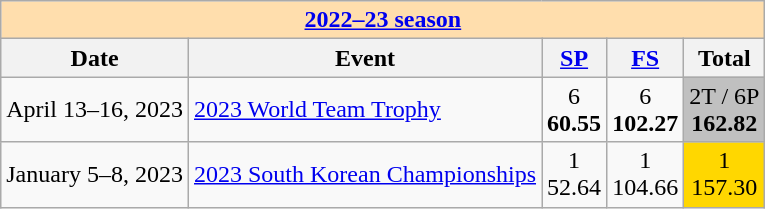<table class="wikitable">
<tr>
<td style="background-color: #ffdead; " colspan=5 align=center><a href='#'><strong>2022–23 season</strong></a></td>
</tr>
<tr>
<th>Date</th>
<th>Event</th>
<th><a href='#'>SP</a></th>
<th><a href='#'>FS</a></th>
<th>Total</th>
</tr>
<tr>
<td>April 13–16, 2023</td>
<td><a href='#'>2023 World Team Trophy</a></td>
<td align=center>6 <br> <strong>60.55</strong></td>
<td align=center>6 <br> <strong>102.27</strong></td>
<td align=center  align=center bgcolor=silver>2T / 6P<br> <strong>162.82</strong></td>
</tr>
<tr>
<td>January 5–8, 2023</td>
<td><a href='#'>2023 South Korean Championships</a></td>
<td align=center>1 <br> 52.64</td>
<td align=center>1 <br> 104.66</td>
<td align=center bgcolor=gold>1 <br> 157.30</td>
</tr>
</table>
